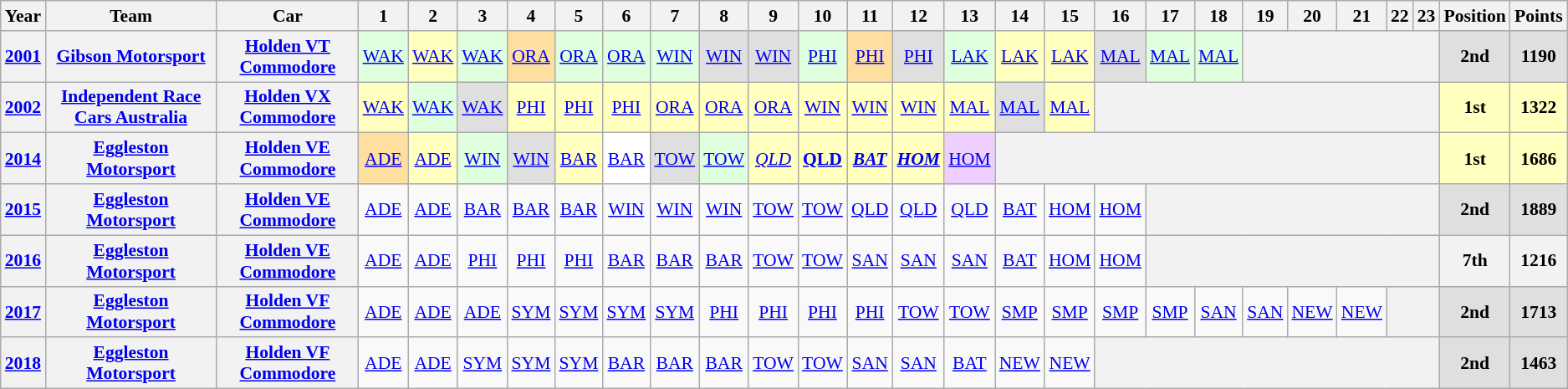<table class="wikitable" style="text-align:center; font-size:90%">
<tr>
<th>Year</th>
<th>Team</th>
<th>Car</th>
<th>1</th>
<th>2</th>
<th>3</th>
<th>4</th>
<th>5</th>
<th>6</th>
<th>7</th>
<th>8</th>
<th>9</th>
<th>10</th>
<th>11</th>
<th>12</th>
<th>13</th>
<th>14</th>
<th>15</th>
<th>16</th>
<th>17</th>
<th>18</th>
<th>19</th>
<th>20</th>
<th>21</th>
<th>22</th>
<th>23</th>
<th>Position</th>
<th>Points</th>
</tr>
<tr>
<th><a href='#'>2001</a></th>
<th><a href='#'>Gibson Motorsport</a></th>
<th><a href='#'>Holden VT Commodore</a></th>
<td style="background: #dfffdf"><a href='#'>WAK</a><br></td>
<td style="background: #ffffbf"><a href='#'>WAK</a><br></td>
<td style="background: #dfffdf"><a href='#'>WAK</a><br></td>
<td style="background: #ffdf9f"><a href='#'>ORA</a><br></td>
<td style="background: #dfffdf"><a href='#'>ORA</a><br></td>
<td style="background: #dfffdf"><a href='#'>ORA</a><br></td>
<td style="background: #dfffdf"><a href='#'>WIN</a><br></td>
<td style="background: #dfdfdf"><a href='#'>WIN</a><br></td>
<td style="background: #dfdfdf"><a href='#'>WIN</a><br></td>
<td style="background: #dfffdf"><a href='#'>PHI</a><br></td>
<td style="background: #ffdf9f"><a href='#'>PHI</a><br></td>
<td style="background: #dfdfdf"><a href='#'>PHI</a><br></td>
<td style="background: #dfffdf"><a href='#'>LAK</a><br></td>
<td style="background: #ffffbf"><a href='#'>LAK</a><br></td>
<td style="background: #ffffbf"><a href='#'>LAK</a><br></td>
<td style="background: #dfdfdf"><a href='#'>MAL</a><br></td>
<td style="background: #dfffdf"><a href='#'>MAL</a><br></td>
<td style="background: #dfffdf"><a href='#'>MAL</a><br></td>
<th colspan=5></th>
<td align="center" style="background: #dfdfdf"><strong>2nd</strong></td>
<td align="center" style="background: #dfdfdf"><strong>1190</strong></td>
</tr>
<tr>
<th><a href='#'>2002</a></th>
<th><a href='#'>Independent Race Cars Australia</a></th>
<th><a href='#'>Holden VX Commodore</a></th>
<td style="background: #ffffbf"><a href='#'>WAK</a><br></td>
<td style="background: #dfffdf"><a href='#'>WAK</a><br></td>
<td style="background: #dfdfdf"><a href='#'>WAK</a><br></td>
<td style="background: #ffffbf"><a href='#'>PHI</a><br></td>
<td style="background: #ffffbf"><a href='#'>PHI</a><br></td>
<td style="background: #ffffbf"><a href='#'>PHI</a><br></td>
<td style="background: #ffffbf"><a href='#'>ORA</a><br></td>
<td style="background: #ffffbf"><a href='#'>ORA</a><br></td>
<td style="background: #ffffbf"><a href='#'>ORA</a><br></td>
<td style="background: #ffffbf"><a href='#'>WIN</a><br></td>
<td style="background: #ffffbf"><a href='#'>WIN</a><br></td>
<td style="background: #ffffbf"><a href='#'>WIN</a><br></td>
<td style="background: #ffffbf"><a href='#'>MAL</a><br></td>
<td style="background: #dfdfdf"><a href='#'>MAL</a><br></td>
<td style="background: #ffffbf"><a href='#'>MAL</a><br></td>
<th colspan=8></th>
<td align="center" style="background: #ffffbf"><strong>1st</strong></td>
<td align="center" style="background: #ffffbf"><strong>1322</strong></td>
</tr>
<tr>
<th><a href='#'>2014</a></th>
<th><a href='#'>Eggleston Motorsport</a></th>
<th><a href='#'>Holden VE Commodore</a></th>
<td style="background: #ffdf9f"><a href='#'>ADE</a><br></td>
<td style="background: #ffffbf"><a href='#'>ADE</a><br></td>
<td style="background: #dfffdf"><a href='#'>WIN</a><br></td>
<td style="background: #dfdfdf"><a href='#'>WIN</a><br></td>
<td style="background: #ffffbf"><a href='#'>BAR</a><br></td>
<td style="background: #ffffff"><a href='#'>BAR</a><br></td>
<td style="background: #dfdfdf"><a href='#'>TOW</a><br></td>
<td style="background: #dfffdf"><a href='#'>TOW</a><br></td>
<td style="background: #ffffbf"><em><a href='#'>QLD</a><br></em></td>
<td style="background: #ffffbf"><strong><a href='#'>QLD</a><br></strong></td>
<td style="background: #ffffbf"><strong><em><a href='#'>BAT</a><br></em></strong></td>
<td style="background: #ffffbf"><strong><em><a href='#'>HOM</a><br></em></strong></td>
<td style="background: #efcfff"><a href='#'>HOM</a><br></td>
<th colspan=10></th>
<td align="center" style="background: #ffffbf"><strong>1st</strong></td>
<td align="center" style="background: #ffffbf"><strong>1686</strong></td>
</tr>
<tr>
<th><a href='#'>2015</a></th>
<th><a href='#'>Eggleston Motorsport</a></th>
<th><a href='#'>Holden VE Commodore</a></th>
<td><a href='#'>ADE</a></td>
<td><a href='#'>ADE</a></td>
<td><a href='#'>BAR</a></td>
<td><a href='#'>BAR</a></td>
<td><a href='#'>BAR</a></td>
<td><a href='#'>WIN</a></td>
<td><a href='#'>WIN</a></td>
<td><a href='#'>WIN</a></td>
<td><a href='#'>TOW</a></td>
<td><a href='#'>TOW</a></td>
<td><a href='#'>QLD</a></td>
<td><a href='#'>QLD</a></td>
<td><a href='#'>QLD</a></td>
<td><a href='#'>BAT</a></td>
<td><a href='#'>HOM</a></td>
<td><a href='#'>HOM</a></td>
<th colspan=7></th>
<td align="center" style="background: #dfdfdf"><strong>2nd</strong></td>
<td align="center" style="background: #dfdfdf"><strong>1889</strong></td>
</tr>
<tr>
<th><a href='#'>2016</a></th>
<th><a href='#'>Eggleston Motorsport</a></th>
<th><a href='#'>Holden VE Commodore</a></th>
<td><a href='#'>ADE</a></td>
<td><a href='#'>ADE</a></td>
<td><a href='#'>PHI</a></td>
<td><a href='#'>PHI</a></td>
<td><a href='#'>PHI</a></td>
<td><a href='#'>BAR</a></td>
<td><a href='#'>BAR</a></td>
<td><a href='#'>BAR</a></td>
<td><a href='#'>TOW</a></td>
<td><a href='#'>TOW</a></td>
<td><a href='#'>SAN</a></td>
<td><a href='#'>SAN</a></td>
<td><a href='#'>SAN</a></td>
<td><a href='#'>BAT</a></td>
<td><a href='#'>HOM</a></td>
<td><a href='#'>HOM</a></td>
<th colspan=7></th>
<th>7th</th>
<th>1216</th>
</tr>
<tr>
<th><a href='#'>2017</a></th>
<th><a href='#'>Eggleston Motorsport</a></th>
<th><a href='#'>Holden VF Commodore</a></th>
<td><a href='#'>ADE</a></td>
<td><a href='#'>ADE</a></td>
<td><a href='#'>ADE</a></td>
<td><a href='#'>SYM</a></td>
<td><a href='#'>SYM</a></td>
<td><a href='#'>SYM</a></td>
<td><a href='#'>SYM</a></td>
<td><a href='#'>PHI</a></td>
<td><a href='#'>PHI</a></td>
<td><a href='#'>PHI</a></td>
<td><a href='#'>PHI</a></td>
<td><a href='#'>TOW</a></td>
<td><a href='#'>TOW</a></td>
<td><a href='#'>SMP</a></td>
<td><a href='#'>SMP</a></td>
<td><a href='#'>SMP</a></td>
<td><a href='#'>SMP</a></td>
<td><a href='#'>SAN</a></td>
<td><a href='#'>SAN</a></td>
<td><a href='#'>NEW</a></td>
<td><a href='#'>NEW</a></td>
<th colspan=2></th>
<td align="center" style="background: #dfdfdf"><strong>2nd</strong></td>
<td align="center" style="background: #dfdfdf"><strong>1713</strong></td>
</tr>
<tr>
<th><a href='#'>2018</a></th>
<th><a href='#'>Eggleston Motorsport</a></th>
<th><a href='#'>Holden VF Commodore</a></th>
<td><a href='#'>ADE</a></td>
<td><a href='#'>ADE</a></td>
<td><a href='#'>SYM</a></td>
<td><a href='#'>SYM</a></td>
<td><a href='#'>SYM</a></td>
<td><a href='#'>BAR</a></td>
<td><a href='#'>BAR</a></td>
<td><a href='#'>BAR</a></td>
<td><a href='#'>TOW</a></td>
<td><a href='#'>TOW</a></td>
<td><a href='#'>SAN</a></td>
<td><a href='#'>SAN</a></td>
<td><a href='#'>BAT</a></td>
<td><a href='#'>NEW</a></td>
<td><a href='#'>NEW</a></td>
<th colspan=8></th>
<td align="center" style="background: #dfdfdf"><strong>2nd</strong></td>
<td align="center" style="background: #dfdfdf"><strong>1463</strong></td>
</tr>
</table>
